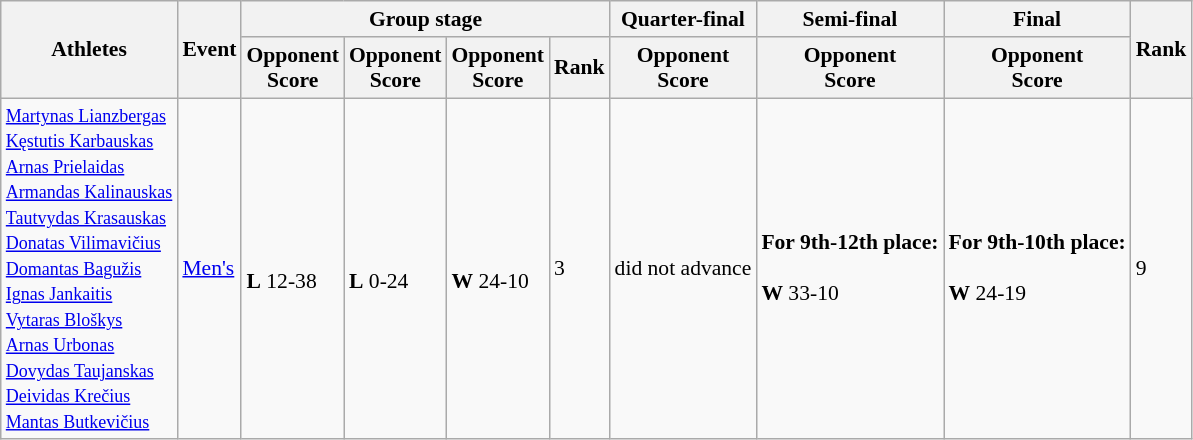<table class="wikitable sortable" style="text-align:left; font-size:90%">
<tr>
<th rowspan="2">Athletes</th>
<th rowspan="2">Event</th>
<th colspan="4">Group stage</th>
<th>Quarter-final</th>
<th>Semi-final</th>
<th>Final</th>
<th rowspan="2">Rank</th>
</tr>
<tr>
<th>Opponent<br>Score</th>
<th>Opponent<br>Score</th>
<th>Opponent<br>Score</th>
<th>Rank</th>
<th>Opponent<br>Score</th>
<th>Opponent<br>Score</th>
<th>Opponent<br>Score</th>
</tr>
<tr>
<td><small><a href='#'>Martynas Lianzbergas</a><br><a href='#'>Kęstutis Karbauskas</a><br><a href='#'>Arnas Prielaidas</a><br><a href='#'>Armandas Kalinauskas</a><br><a href='#'>Tautvydas Krasauskas</a><br><a href='#'>Donatas Vilimavičius</a><br><a href='#'>Domantas Bagužis</a><br><a href='#'>Ignas Jankaitis</a><br><a href='#'>Vytaras Bloškys</a><br><a href='#'>Arnas Urbonas</a><br><a href='#'>Dovydas Taujanskas</a><br><a href='#'>Deividas Krečius</a><br><a href='#'>Mantas Butkevičius</a><br></small></td>
<td><a href='#'>Men's</a></td>
<td> <br> <strong>L</strong> 12-38</td>
<td> <br> <strong>L</strong> 0-24</td>
<td> <br> <strong>W</strong> 24-10</td>
<td>3</td>
<td>did not advance</td>
<td><strong>For 9th-12th place:</strong><br> <br> <strong>W</strong> 33-10</td>
<td><strong>For 9th-10th place:</strong><br> <br> <strong>W</strong> 24-19</td>
<td>9</td>
</tr>
</table>
